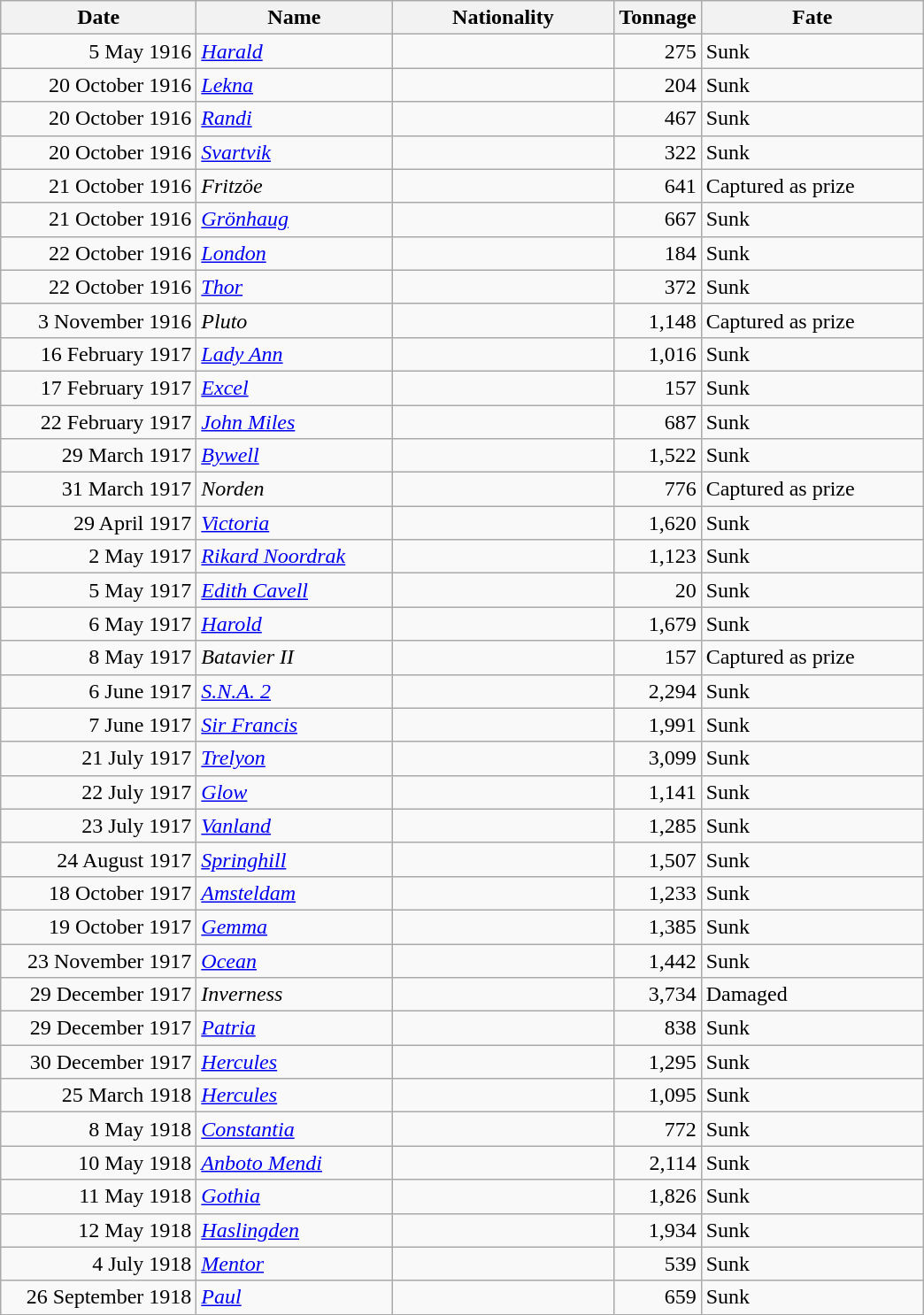<table class="wikitable sortable">
<tr>
<th width="140px">Date</th>
<th width="140px">Name</th>
<th width="160px">Nationality</th>
<th width="25px">Tonnage</th>
<th width="160px">Fate</th>
</tr>
<tr>
<td align="right">5 May 1916</td>
<td align="left"><a href='#'><em>Harald</em></a></td>
<td align="left"></td>
<td align="right">275</td>
<td align="left">Sunk</td>
</tr>
<tr>
<td align="right">20 October 1916</td>
<td align="left"><a href='#'><em>Lekna</em></a></td>
<td align="left"></td>
<td align="right">204</td>
<td align="left">Sunk</td>
</tr>
<tr>
<td align="right">20 October 1916</td>
<td align="left"><a href='#'><em>Randi</em></a></td>
<td align="left"></td>
<td align="right">467</td>
<td align="left">Sunk</td>
</tr>
<tr>
<td align="right">20 October 1916</td>
<td align="left"><a href='#'><em>Svartvik</em></a></td>
<td align="left"></td>
<td align="right">322</td>
<td align="left">Sunk</td>
</tr>
<tr>
<td align="right">21 October 1916</td>
<td align="left"><em>Fritzöe</em></td>
<td align="left"></td>
<td align="right">641</td>
<td align="left">Captured as prize</td>
</tr>
<tr>
<td align="right">21 October 1916</td>
<td align="left"><a href='#'><em>Grönhaug</em></a></td>
<td align="left"></td>
<td align="right">667</td>
<td align="left">Sunk</td>
</tr>
<tr>
<td align="right">22 October 1916</td>
<td align="left"><a href='#'><em>London</em></a></td>
<td align="left"></td>
<td align="right">184</td>
<td align="left">Sunk</td>
</tr>
<tr>
<td align="right">22 October 1916</td>
<td align="left"><a href='#'><em>Thor</em></a></td>
<td align="left"></td>
<td align="right">372</td>
<td align="left">Sunk</td>
</tr>
<tr>
<td align="right">3 November 1916</td>
<td align="left"><em>Pluto</em></td>
<td align="left"></td>
<td align="right">1,148</td>
<td align="left">Captured as prize</td>
</tr>
<tr>
<td align="right">16 February 1917</td>
<td align="left"><a href='#'><em>Lady Ann</em></a></td>
<td align="left"></td>
<td align="right">1,016</td>
<td align="left">Sunk</td>
</tr>
<tr>
<td align="right">17 February 1917</td>
<td align="left"><a href='#'><em>Excel</em></a></td>
<td align="left"></td>
<td align="right">157</td>
<td align="left">Sunk</td>
</tr>
<tr>
<td align="right">22 February 1917</td>
<td align="left"><a href='#'><em>John Miles</em></a></td>
<td align="left"></td>
<td align="right">687</td>
<td align="left">Sunk</td>
</tr>
<tr>
<td align="right">29 March 1917</td>
<td align="left"><a href='#'><em>Bywell</em></a></td>
<td align="left"></td>
<td align="right">1,522</td>
<td align="left">Sunk</td>
</tr>
<tr>
<td align="right">31 March 1917</td>
<td align="left"><em>Norden</em></td>
<td align="left"></td>
<td align="right">776</td>
<td align="left">Captured as prize</td>
</tr>
<tr>
<td align="right">29 April 1917</td>
<td align="left"><a href='#'><em>Victoria</em></a></td>
<td align="left"></td>
<td align="right">1,620</td>
<td align="left">Sunk</td>
</tr>
<tr>
<td align="right">2 May 1917</td>
<td align="left"><a href='#'><em>Rikard Noordrak</em></a></td>
<td align="left"></td>
<td align="right">1,123</td>
<td align="left">Sunk</td>
</tr>
<tr>
<td align="right">5 May 1917</td>
<td align="left"><a href='#'><em>Edith Cavell</em></a></td>
<td align="left"></td>
<td align="right">20</td>
<td align="left">Sunk</td>
</tr>
<tr>
<td align="right">6 May 1917</td>
<td align="left"><a href='#'><em>Harold</em></a></td>
<td align="left"></td>
<td align="right">1,679</td>
<td align="left">Sunk</td>
</tr>
<tr>
<td align="right">8 May 1917</td>
<td align="left"><em>Batavier II</em></td>
<td align="left"></td>
<td align="right">157</td>
<td align="left">Captured as prize</td>
</tr>
<tr>
<td align="right">6 June 1917</td>
<td align="left"><a href='#'><em>S.N.A. 2</em></a></td>
<td align="left"></td>
<td align="right">2,294</td>
<td align="left">Sunk</td>
</tr>
<tr>
<td align="right">7 June 1917</td>
<td align="left"><a href='#'><em>Sir Francis</em></a></td>
<td align="left"></td>
<td align="right">1,991</td>
<td align="left">Sunk</td>
</tr>
<tr>
<td align="right">21 July 1917</td>
<td align="left"><a href='#'><em>Trelyon</em></a></td>
<td align="left"></td>
<td align="right">3,099</td>
<td align="left">Sunk</td>
</tr>
<tr>
<td align="right">22 July 1917</td>
<td align="left"><a href='#'><em>Glow</em></a></td>
<td align="left"></td>
<td align="right">1,141</td>
<td align="left">Sunk</td>
</tr>
<tr>
<td align="right">23 July 1917</td>
<td align="left"><a href='#'><em>Vanland</em></a></td>
<td align="left"></td>
<td align="right">1,285</td>
<td align="left">Sunk</td>
</tr>
<tr>
<td align="right">24 August 1917</td>
<td align="left"><a href='#'><em>Springhill</em></a></td>
<td align="left"></td>
<td align="right">1,507</td>
<td align="left">Sunk</td>
</tr>
<tr>
<td align="right">18 October 1917</td>
<td align="left"><a href='#'><em>Amsteldam</em></a></td>
<td align="left"></td>
<td align="right">1,233</td>
<td align="left">Sunk</td>
</tr>
<tr>
<td align="right">19 October 1917</td>
<td align="left"><a href='#'><em>Gemma</em></a></td>
<td align="left"></td>
<td align="right">1,385</td>
<td align="left">Sunk</td>
</tr>
<tr>
<td align="right">23 November 1917</td>
<td align="left"><a href='#'><em>Ocean</em></a></td>
<td align="left"></td>
<td align="right">1,442</td>
<td align="left">Sunk</td>
</tr>
<tr>
<td align="right">29 December 1917</td>
<td align="left"><em>Inverness</em></td>
<td align="left"></td>
<td align="right">3,734</td>
<td align="left">Damaged</td>
</tr>
<tr>
<td align="right">29 December 1917</td>
<td align="left"><a href='#'><em>Patria</em></a></td>
<td align="left"></td>
<td align="right">838</td>
<td align="left">Sunk</td>
</tr>
<tr>
<td align="right">30 December 1917</td>
<td align="left"><a href='#'><em>Hercules</em></a></td>
<td align="left"></td>
<td align="right">1,295</td>
<td align="left">Sunk</td>
</tr>
<tr>
<td align="right">25 March 1918</td>
<td align="left"><a href='#'><em>Hercules</em></a></td>
<td align="left"></td>
<td align="right">1,095</td>
<td align="left">Sunk</td>
</tr>
<tr>
<td align="right">8 May 1918</td>
<td align="left"><a href='#'><em>Constantia</em></a></td>
<td align="left"></td>
<td align="right">772</td>
<td align="left">Sunk</td>
</tr>
<tr>
<td align="right">10 May 1918</td>
<td align="left"><a href='#'><em>Anboto Mendi</em></a></td>
<td align="left"></td>
<td align="right">2,114</td>
<td align="left">Sunk</td>
</tr>
<tr>
<td align="right">11 May 1918</td>
<td align="left"><a href='#'><em>Gothia</em></a></td>
<td align="left"></td>
<td align="right">1,826</td>
<td align="left">Sunk</td>
</tr>
<tr>
<td align="right">12 May 1918</td>
<td align="left"><a href='#'><em>Haslingden</em></a></td>
<td align="left"></td>
<td align="right">1,934</td>
<td align="left">Sunk</td>
</tr>
<tr>
<td align="right">4 July 1918</td>
<td align="left"><a href='#'><em>Mentor</em></a></td>
<td align="left"></td>
<td align="right">539</td>
<td align="left">Sunk</td>
</tr>
<tr>
<td align="right">26 September 1918</td>
<td align="left"><a href='#'><em>Paul</em></a></td>
<td align="left"></td>
<td align="right">659</td>
<td align="left">Sunk</td>
</tr>
</table>
